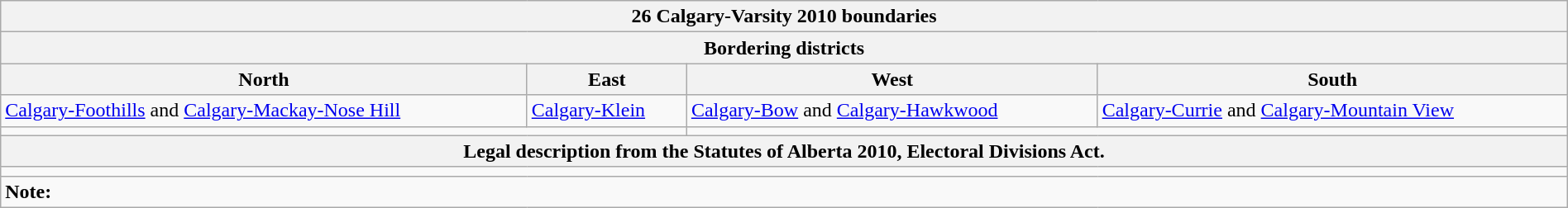<table class="wikitable collapsible collapsed" style="width:100%;">
<tr>
<th colspan=4>26 Calgary-Varsity 2010 boundaries</th>
</tr>
<tr>
<th colspan=4>Bordering districts</th>
</tr>
<tr>
<th>North</th>
<th>East</th>
<th>West</th>
<th>South</th>
</tr>
<tr>
<td><a href='#'>Calgary-Foothills</a> and <a href='#'>Calgary-Mackay-Nose Hill</a></td>
<td><a href='#'>Calgary-Klein</a></td>
<td><a href='#'>Calgary-Bow</a> and <a href='#'>Calgary-Hawkwood</a></td>
<td><a href='#'>Calgary-Currie</a> and <a href='#'>Calgary-Mountain View</a></td>
</tr>
<tr>
<td colspan=2 align=center></td>
<td colspan=2 align=center></td>
</tr>
<tr>
<th colspan=4>Legal description from the Statutes of Alberta 2010, Electoral Divisions Act.</th>
</tr>
<tr>
<td colspan=4></td>
</tr>
<tr>
<td colspan=4><strong>Note:</strong></td>
</tr>
</table>
